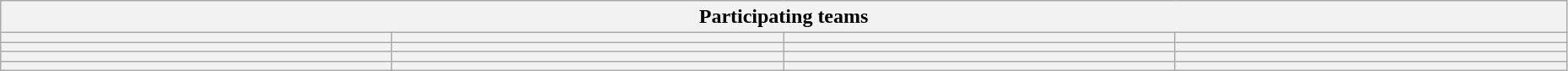<table class="wikitable" style="width:98%;">
<tr>
<th colspan=4>Participating teams</th>
</tr>
<tr>
<th width=25%></th>
<th width=25%></th>
<th width=25%></th>
<th width=25%></th>
</tr>
<tr>
<th></th>
<th></th>
<th></th>
<th></th>
</tr>
<tr>
<th></th>
<th></th>
<th></th>
<th></th>
</tr>
<tr>
<th></th>
<th></th>
<th></th>
<th></th>
</tr>
</table>
